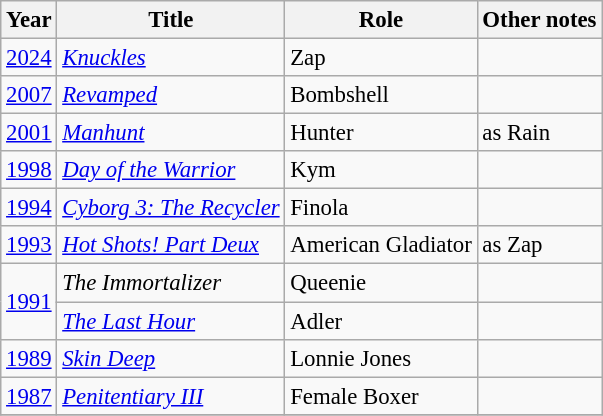<table class="wikitable" style="font-size: 95%;">
<tr>
<th>Year</th>
<th>Title</th>
<th>Role</th>
<th>Other notes</th>
</tr>
<tr>
<td><a href='#'>2024</a></td>
<td><em><a href='#'>Knuckles</a></em></td>
<td>Zap</td>
<td></td>
</tr>
<tr>
<td><a href='#'>2007</a></td>
<td><em><a href='#'>Revamped</a></em></td>
<td>Bombshell</td>
<td></td>
</tr>
<tr>
<td><a href='#'>2001</a></td>
<td><em><a href='#'>Manhunt</a></em></td>
<td>Hunter</td>
<td>as Rain</td>
</tr>
<tr>
<td><a href='#'>1998</a></td>
<td><em><a href='#'>Day of the Warrior</a></em></td>
<td>Kym</td>
<td></td>
</tr>
<tr>
<td><a href='#'>1994</a></td>
<td><em><a href='#'>Cyborg 3: The Recycler</a></em></td>
<td>Finola</td>
<td></td>
</tr>
<tr>
<td><a href='#'>1993</a></td>
<td><em><a href='#'>Hot Shots! Part Deux</a></em></td>
<td>American Gladiator</td>
<td>as Zap</td>
</tr>
<tr>
<td rowspan="2"><a href='#'>1991</a></td>
<td><em>The Immortalizer</em></td>
<td>Queenie</td>
<td></td>
</tr>
<tr>
<td><em><a href='#'>The Last Hour</a></em></td>
<td>Adler</td>
<td></td>
</tr>
<tr>
<td><a href='#'>1989</a></td>
<td><em><a href='#'>Skin Deep</a></em></td>
<td>Lonnie Jones</td>
<td></td>
</tr>
<tr>
<td><a href='#'>1987</a></td>
<td><em><a href='#'>Penitentiary III</a></em></td>
<td>Female Boxer</td>
<td></td>
</tr>
<tr>
</tr>
</table>
